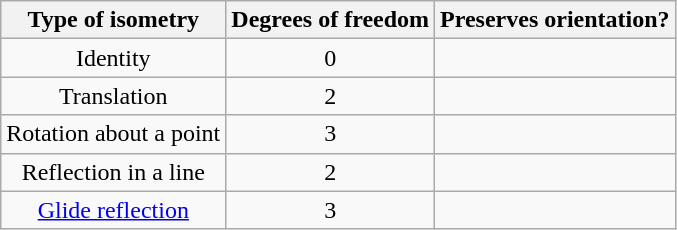<table class=wikitable>
<tr>
<th>Type of isometry</th>
<th>Degrees of freedom</th>
<th>Preserves orientation?</th>
</tr>
<tr align=center>
<td>Identity</td>
<td>0</td>
<td></td>
</tr>
<tr align=center>
<td>Translation</td>
<td>2</td>
<td></td>
</tr>
<tr align=center>
<td>Rotation about a point</td>
<td>3</td>
<td></td>
</tr>
<tr align=center>
<td>Reflection in a line</td>
<td>2</td>
<td></td>
</tr>
<tr align=center>
<td><a href='#'>Glide reflection</a></td>
<td>3</td>
<td></td>
</tr>
</table>
